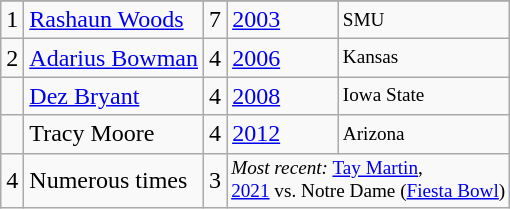<table class="wikitable">
<tr>
</tr>
<tr>
<td>1</td>
<td><a href='#'>Rashaun Woods</a></td>
<td>7</td>
<td><a href='#'>2003</a></td>
<td style="font-size:80%;">SMU</td>
</tr>
<tr>
<td>2</td>
<td><a href='#'>Adarius Bowman</a></td>
<td>4</td>
<td><a href='#'>2006</a></td>
<td style="font-size:80%;">Kansas</td>
</tr>
<tr>
<td></td>
<td><a href='#'>Dez Bryant</a></td>
<td>4</td>
<td><a href='#'>2008</a></td>
<td style="font-size:80%;">Iowa State</td>
</tr>
<tr>
<td></td>
<td>Tracy Moore</td>
<td>4</td>
<td><a href='#'>2012</a></td>
<td style="font-size:80%;">Arizona</td>
</tr>
<tr>
<td>4</td>
<td>Numerous times</td>
<td>3</td>
<td colspan=2 style="font-size:80%;"><em>Most recent:</em> <a href='#'>Tay Martin</a>,<br><a href='#'>2021</a> vs. Notre Dame (<a href='#'>Fiesta Bowl</a>)</td>
</tr>
</table>
